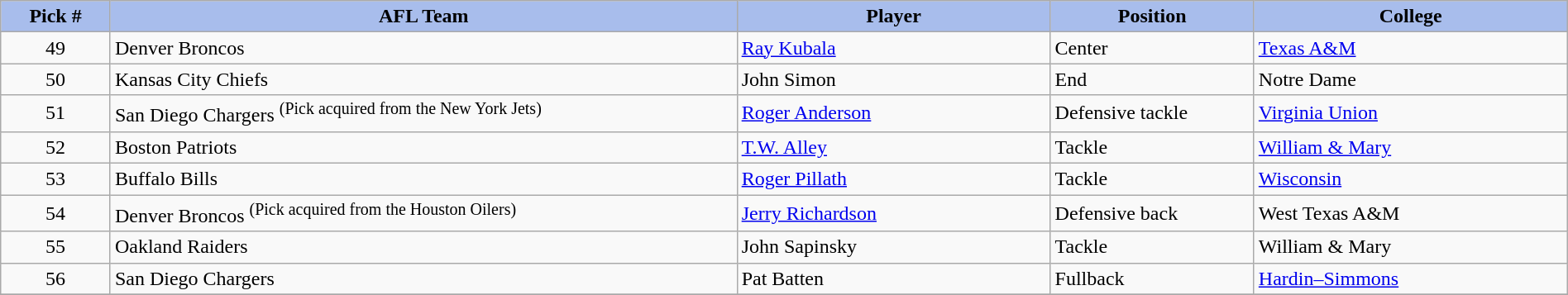<table class="wikitable sortable sortable" style="width: 100%">
<tr>
<th style="background:#A8BDEC;" width=7%>Pick #</th>
<th width=40% style="background:#A8BDEC;">AFL Team</th>
<th width=20% style="background:#A8BDEC;">Player</th>
<th width=13% style="background:#A8BDEC;">Position</th>
<th style="background:#A8BDEC;">College</th>
</tr>
<tr>
<td align=center>49</td>
<td>Denver Broncos</td>
<td><a href='#'>Ray Kubala</a></td>
<td>Center</td>
<td><a href='#'>Texas A&M</a></td>
</tr>
<tr>
<td align=center>50</td>
<td>Kansas City Chiefs</td>
<td>John Simon</td>
<td>End</td>
<td>Notre Dame</td>
</tr>
<tr>
<td align=center>51</td>
<td>San Diego Chargers <sup>(Pick acquired from the New York Jets)</sup></td>
<td><a href='#'>Roger Anderson</a></td>
<td>Defensive tackle</td>
<td><a href='#'>Virginia Union</a></td>
</tr>
<tr>
<td align=center>52</td>
<td>Boston Patriots</td>
<td><a href='#'>T.W. Alley</a></td>
<td>Tackle</td>
<td><a href='#'>William & Mary</a></td>
</tr>
<tr>
<td align=center>53</td>
<td>Buffalo Bills</td>
<td><a href='#'>Roger Pillath</a></td>
<td>Tackle</td>
<td><a href='#'>Wisconsin</a></td>
</tr>
<tr>
<td align=center>54</td>
<td>Denver Broncos <sup>(Pick acquired from the Houston Oilers)</sup></td>
<td><a href='#'>Jerry Richardson</a></td>
<td>Defensive back</td>
<td>West Texas A&M</td>
</tr>
<tr>
<td align=center>55</td>
<td>Oakland Raiders</td>
<td>John Sapinsky</td>
<td>Tackle</td>
<td>William & Mary</td>
</tr>
<tr>
<td align=center>56</td>
<td>San Diego Chargers</td>
<td>Pat Batten</td>
<td>Fullback</td>
<td><a href='#'>Hardin–Simmons</a></td>
</tr>
<tr>
</tr>
</table>
